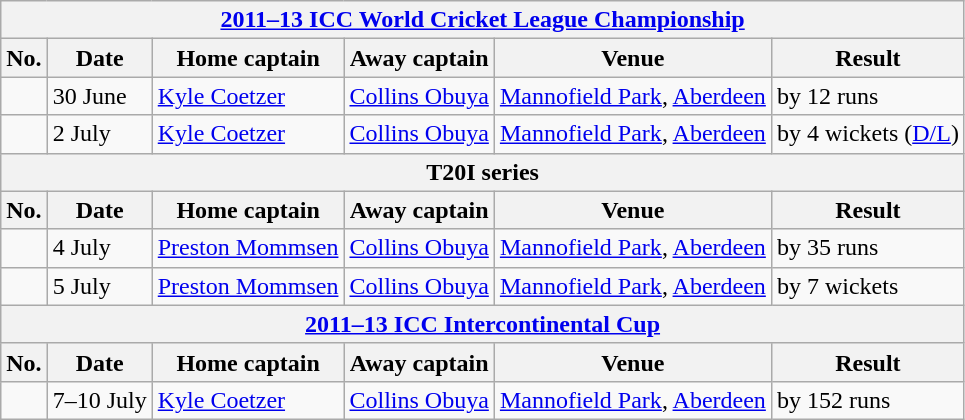<table class="wikitable">
<tr>
<th colspan="6"><a href='#'>2011–13 ICC World Cricket League Championship</a></th>
</tr>
<tr>
<th>No.</th>
<th>Date</th>
<th>Home captain</th>
<th>Away captain</th>
<th>Venue</th>
<th>Result</th>
</tr>
<tr>
<td></td>
<td>30 June</td>
<td><a href='#'>Kyle Coetzer</a></td>
<td><a href='#'>Collins Obuya</a></td>
<td><a href='#'>Mannofield Park</a>, <a href='#'>Aberdeen</a></td>
<td> by 12 runs</td>
</tr>
<tr>
<td></td>
<td>2 July</td>
<td><a href='#'>Kyle Coetzer</a></td>
<td><a href='#'>Collins Obuya</a></td>
<td><a href='#'>Mannofield Park</a>, <a href='#'>Aberdeen</a></td>
<td> by 4 wickets (<a href='#'>D/L</a>)</td>
</tr>
<tr>
<th colspan="6">T20I series</th>
</tr>
<tr>
<th>No.</th>
<th>Date</th>
<th>Home captain</th>
<th>Away captain</th>
<th>Venue</th>
<th>Result</th>
</tr>
<tr>
<td></td>
<td>4 July</td>
<td><a href='#'>Preston Mommsen</a></td>
<td><a href='#'>Collins Obuya</a></td>
<td><a href='#'>Mannofield Park</a>, <a href='#'>Aberdeen</a></td>
<td> by 35 runs</td>
</tr>
<tr>
<td></td>
<td>5 July</td>
<td><a href='#'>Preston Mommsen</a></td>
<td><a href='#'>Collins Obuya</a></td>
<td><a href='#'>Mannofield Park</a>, <a href='#'>Aberdeen</a></td>
<td> by 7 wickets</td>
</tr>
<tr>
<th colspan="6"><a href='#'>2011–13 ICC Intercontinental Cup</a></th>
</tr>
<tr>
<th>No.</th>
<th>Date</th>
<th>Home captain</th>
<th>Away captain</th>
<th>Venue</th>
<th>Result</th>
</tr>
<tr>
<td></td>
<td>7–10 July</td>
<td><a href='#'>Kyle Coetzer</a></td>
<td><a href='#'>Collins Obuya</a></td>
<td><a href='#'>Mannofield Park</a>, <a href='#'>Aberdeen</a></td>
<td> by 152 runs</td>
</tr>
</table>
